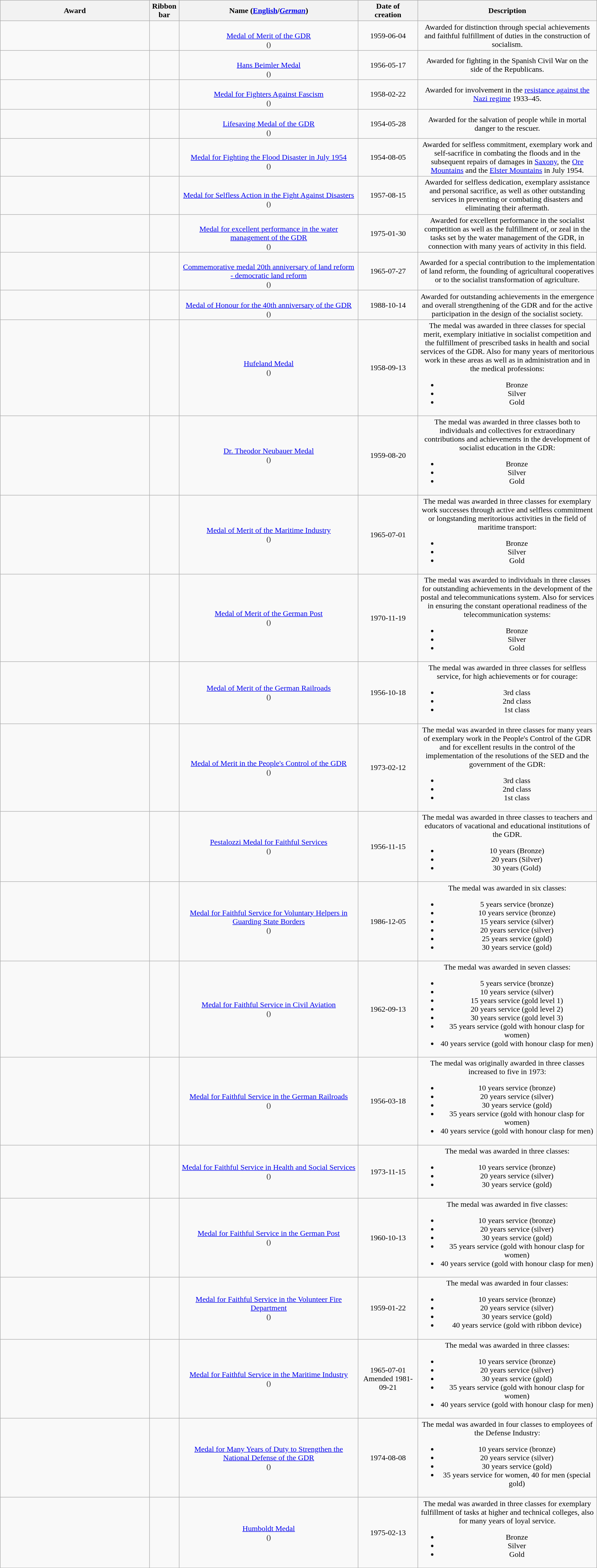<table class="wikitable sortable" style="text-align:center">
<tr>
<th style="width:25%">Award</th>
<th style="width:5%">Ribbon<br>bar</th>
<th style="width:30%">Name (<a href='#'>English</a>/<em><a href='#'>German</a></em>)</th>
<th style="width:10%">Date of<br>creation</th>
<th style="width:30%">Description</th>
</tr>
<tr>
<td></td>
<td></td>
<td><br><a href='#'>Medal of Merit of the GDR</a><br><small>()</small></td>
<td>1959-06-04</td>
<td>Awarded for distinction through special achievements and faithful fulfillment of duties in the construction of socialism.</td>
</tr>
<tr>
<td></td>
<td></td>
<td><br><a href='#'>Hans Beimler Medal</a><br><small>()</small></td>
<td>1956-05-17</td>
<td>Awarded for fighting in the Spanish Civil War on the side of the Republicans.</td>
</tr>
<tr>
<td></td>
<td></td>
<td><br><a href='#'>Medal for Fighters Against Fascism</a><br><small>()</small></td>
<td>1958-02-22</td>
<td>Awarded for involvement in the <a href='#'>resistance against the Nazi regime</a> 1933–45.</td>
</tr>
<tr>
<td></td>
<td></td>
<td><br><a href='#'>Lifesaving Medal of the GDR</a><br><small>()</small></td>
<td>1954-05-28</td>
<td>Awarded for the salvation of people while in mortal danger to the rescuer.</td>
</tr>
<tr>
<td></td>
<td></td>
<td><br><a href='#'>Medal for Fighting the Flood Disaster in July 1954</a><br><small>()</small></td>
<td>1954-08-05</td>
<td>Awarded for selfless commitment, exemplary work and self-sacrifice in combating the floods and in the subsequent repairs of damages in <a href='#'>Saxony</a>, the <a href='#'>Ore Mountains</a> and the <a href='#'>Elster Mountains</a> in July 1954.</td>
</tr>
<tr>
<td></td>
<td></td>
<td><br><a href='#'>Medal for Selfless Action in the Fight Against Disasters</a><br><small>()</small></td>
<td>1957-08-15</td>
<td>Awarded for selfless dedication, exemplary assistance and personal sacrifice, as well as other outstanding services in preventing or combating disasters and eliminating their aftermath.</td>
</tr>
<tr>
<td></td>
<td></td>
<td><br><a href='#'>Medal for excellent performance in the water management of the GDR</a><br><small>()</small></td>
<td>1975-01-30</td>
<td>Awarded for excellent performance in the socialist competition as well as the fulfillment of, or zeal in the tasks set by the water management of the GDR, in connection with many years of activity in this field.</td>
</tr>
<tr>
<td></td>
<td></td>
<td><br><a href='#'>Commemorative medal 20th anniversary of land reform - democratic land reform</a><br><small>()</small></td>
<td>1965-07-27</td>
<td>Awarded for a special contribution to the implementation of land reform, the founding of agricultural cooperatives or to the socialist transformation of agriculture.</td>
</tr>
<tr>
<td></td>
<td><br></td>
<td><br><a href='#'>Medal of Honour for the 40th anniversary of the GDR</a><br><small>()</small></td>
<td>1988-10-14</td>
<td>Awarded for outstanding achievements in the emergence and overall strengthening of the GDR and for the active participation in the design of the socialist society.</td>
</tr>
<tr>
<td></td>
<td><br><br>
<br>
<br></td>
<td><a href='#'>Hufeland Medal</a><br><small>()</small></td>
<td>1958-09-13</td>
<td>The medal was awarded in three classes for special merit, exemplary initiative in socialist competition and the fulfillment of prescribed tasks in health and social services of the GDR. Also for many years of meritorious work in these areas as well as in administration and in the medical professions:<br><ul><li>Bronze</li><li>Silver</li><li>Gold</li></ul></td>
</tr>
<tr>
<td></td>
<td><br><br>
<br>
<br></td>
<td><a href='#'>Dr. Theodor Neubauer Medal</a><br><small>()</small></td>
<td>1959-08-20</td>
<td>The medal was awarded in three classes both to individuals and collectives for extraordinary contributions and achievements in the development of socialist education in the GDR:<br><ul><li>Bronze</li><li>Silver</li><li>Gold</li></ul></td>
</tr>
<tr>
<td></td>
<td><br><br>
<br>
<br></td>
<td><a href='#'>Medal of Merit of the Maritime Industry</a><br><small>()</small></td>
<td>1965-07-01</td>
<td>The medal was awarded in three classes for exemplary work successes through active and selfless commitment or longstanding meritorious activities in the field of maritime transport:<br><ul><li>Bronze</li><li>Silver</li><li>Gold</li></ul></td>
</tr>
<tr>
<td></td>
<td><br><br>
<br>
<br></td>
<td><a href='#'>Medal of Merit of the German Post</a><br><small>()</small></td>
<td>1970-11-19</td>
<td>The medal was awarded to individuals in three classes for outstanding achievements in the development of the postal and telecommunications system. Also for services in ensuring the constant operational readiness of the telecommunication systems:<br><ul><li>Bronze</li><li>Silver</li><li>Gold</li></ul></td>
</tr>
<tr>
<td></td>
<td><br><br>
<br>
<br></td>
<td><a href='#'>Medal of Merit of the German Railroads</a><br><small>()</small></td>
<td>1956-10-18</td>
<td>The medal was awarded in three classes for selfless service, for high achievements or for courage:<br><ul><li>3rd class</li><li>2nd class</li><li>1st class</li></ul></td>
</tr>
<tr>
<td><br></td>
<td><br><br>
<br>
<br></td>
<td><a href='#'>Medal of Merit in the People's Control of the GDR</a><br><small>()</small></td>
<td>1973-02-12</td>
<td>The medal was awarded in three classes for many years of exemplary work in the People's Control of the GDR and for excellent results in the control of the implementation of the resolutions of the SED and the government of the GDR:<br><ul><li>3rd class</li><li>2nd class</li><li>1st class</li></ul></td>
</tr>
<tr>
<td></td>
<td><br><br>
<br>
<br></td>
<td><a href='#'>Pestalozzi Medal for Faithful Services</a><br><small>()</small></td>
<td>1956-11-15</td>
<td>The medal was awarded in three classes to teachers and educators of vacational and educational institutions of the GDR.<br><ul><li>10 years (Bronze)</li><li>20 years (Silver)</li><li>30 years (Gold)</li></ul></td>
</tr>
<tr>
<td></td>
<td><br><br>
<br>
<br>
<br>
<br>
</td>
<td><a href='#'>Medal for Faithful Service for Voluntary Helpers in Guarding State Borders</a><br><small>()</small></td>
<td>1986-12-05</td>
<td>The medal was awarded in six classes:<br><ul><li>5 years service (bronze)</li><li>10 years service (bronze)</li><li>15 years service (silver)</li><li>20 years service (silver)</li><li>25 years service (gold)</li><li>30 years service (gold)</li></ul></td>
</tr>
<tr>
<td><br></td>
<td><br><br>
<br>
<br>
<br>
<br>
<br></td>
<td><a href='#'>Medal for Faithful Service in Civil Aviation</a><br><small>()</small></td>
<td>1962-09-13</td>
<td>The medal was awarded in seven classes:<br><ul><li>5 years service (bronze)</li><li>10 years service (silver)</li><li>15 years service (gold level 1)</li><li>20 years service (gold level 2)</li><li>30 years service (gold level 3)</li><li>35 years service (gold with honour clasp for women)</li><li>40 years service (gold with honour clasp for men)</li></ul></td>
</tr>
<tr>
<td><br></td>
<td><br><br>
<br>
<br>
<br></td>
<td><a href='#'>Medal for Faithful Service in the German Railroads</a><br><small>()</small></td>
<td>1956-03-18</td>
<td>The medal was originally awarded in three classes increased to five in 1973:<br><ul><li>10 years service (bronze)</li><li>20 years service (silver)</li><li>30 years service (gold)</li><li>35 years service (gold with honour clasp for women)</li><li>40 years service (gold with honour clasp for men)</li></ul></td>
</tr>
<tr>
<td></td>
<td><br><br>
<br>
<br></td>
<td><a href='#'>Medal for Faithful Service in Health and Social Services</a><br><small>()</small></td>
<td>1973-11-15</td>
<td>The medal was awarded in three classes:<br><ul><li>10 years service (bronze)</li><li>20 years service (silver)</li><li>30 years service (gold)</li></ul></td>
</tr>
<tr>
<td></td>
<td><br><br>
<br>
<br>
<br></td>
<td><a href='#'>Medal for Faithful Service in the German Post</a><br><small>()</small></td>
<td>1960-10-13</td>
<td>The medal was awarded in five classes:<br><ul><li>10 years service (bronze)</li><li>20 years service (silver)</li><li>30 years service (gold)</li><li>35 years service (gold with honour clasp for women)</li><li>40 years service (gold with honour clasp for men)</li></ul></td>
</tr>
<tr>
<td></td>
<td><br><br>
<br>
<br>
<br></td>
<td><a href='#'>Medal for Faithful Service in the Volunteer Fire Department</a><br><small>()</small></td>
<td>1959-01-22</td>
<td>The medal was awarded in four classes:<br><ul><li>10 years service (bronze)</li><li>20 years service (silver)</li><li>30 years service (gold)</li><li>40 years service (gold with ribbon device)</li></ul></td>
</tr>
<tr>
<td><br></td>
<td><br><br>
<br>
<br></td>
<td><a href='#'>Medal for Faithful Service in the Maritime Industry</a><br><small>()</small></td>
<td>1965-07-01<br>Amended 1981-09-21</td>
<td>The medal was awarded in three classes:<br><ul><li>10 years service (bronze)</li><li>20 years service (silver)</li><li>30 years service (gold)</li><li>35 years service (gold with honour clasp for women)</li><li>40 years service (gold with honour clasp for men)</li></ul></td>
</tr>
<tr>
<td></td>
<td><br><br>
<br>
<br>
<br></td>
<td><a href='#'>Medal for Many Years of Duty to Strengthen the National Defense of the GDR</a><br><small>()</small></td>
<td>1974-08-08</td>
<td>The medal was awarded in four classes to employees of the Defense Industry:<br><ul><li>10 years service (bronze)</li><li>20 years service (silver)</li><li>30 years service (gold)</li><li>35 years service for women, 40 for men (special gold)</li></ul></td>
</tr>
<tr>
<td></td>
<td><br><br>
<br>
<br></td>
<td><a href='#'>Humboldt Medal</a><br><small>()</small></td>
<td>1975-02-13</td>
<td>The medal was awarded in three classes for exemplary fulfillment of tasks at higher and technical colleges, also for many years of loyal service.<br><ul><li>Bronze</li><li>Silver</li><li>Gold</li></ul></td>
</tr>
</table>
